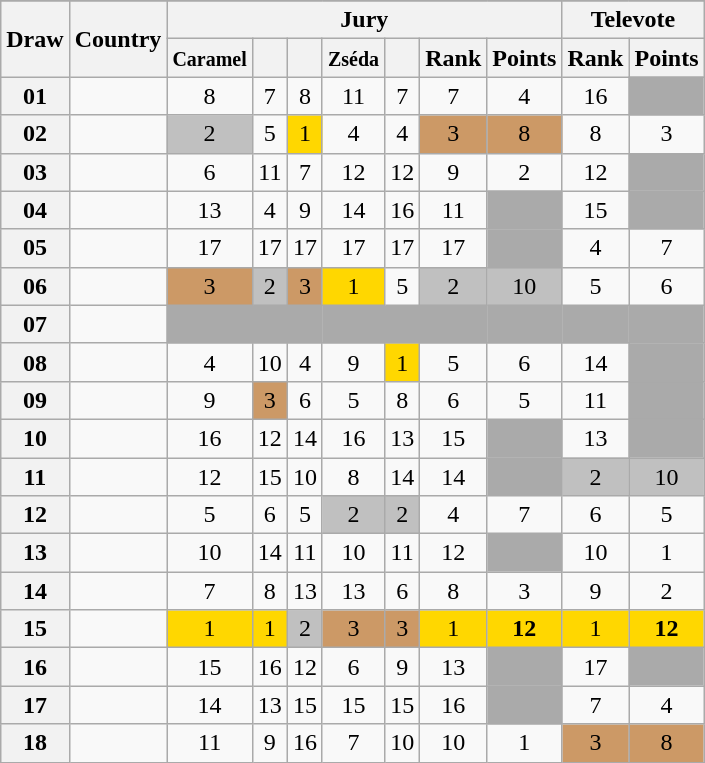<table class="sortable wikitable collapsible plainrowheaders" style="text-align:center;">
<tr>
</tr>
<tr>
<th scope="col" rowspan="2">Draw</th>
<th scope="col" rowspan="2">Country</th>
<th scope="col" colspan="7">Jury</th>
<th scope="col" colspan="2">Televote</th>
</tr>
<tr>
<th scope="col"><small>Caramel</small></th>
<th scope="col"><small></small></th>
<th scope="col"><small></small></th>
<th scope="col"><small>Zséda</small></th>
<th scope="col"><small></small></th>
<th scope="col">Rank</th>
<th scope="col">Points</th>
<th scope="col">Rank</th>
<th scope="col">Points</th>
</tr>
<tr>
<th scope="row" style="text-align:center;">01</th>
<td style="text-align:left;"></td>
<td>8</td>
<td>7</td>
<td>8</td>
<td>11</td>
<td>7</td>
<td>7</td>
<td>4</td>
<td>16</td>
<td style="background:#AAAAAA;"></td>
</tr>
<tr>
<th scope="row" style="text-align:center;">02</th>
<td style="text-align:left;"></td>
<td style="background:silver;">2</td>
<td>5</td>
<td style="background:gold;">1</td>
<td>4</td>
<td>4</td>
<td style="background:#CC9966;">3</td>
<td style="background:#CC9966;">8</td>
<td>8</td>
<td>3</td>
</tr>
<tr>
<th scope="row" style="text-align:center;">03</th>
<td style="text-align:left;"></td>
<td>6</td>
<td>11</td>
<td>7</td>
<td>12</td>
<td>12</td>
<td>9</td>
<td>2</td>
<td>12</td>
<td style="background:#AAAAAA;"></td>
</tr>
<tr>
<th scope="row" style="text-align:center;">04</th>
<td style="text-align:left;"></td>
<td>13</td>
<td>4</td>
<td>9</td>
<td>14</td>
<td>16</td>
<td>11</td>
<td style="background:#AAAAAA;"></td>
<td>15</td>
<td style="background:#AAAAAA;"></td>
</tr>
<tr>
<th scope="row" style="text-align:center;">05</th>
<td style="text-align:left;"></td>
<td>17</td>
<td>17</td>
<td>17</td>
<td>17</td>
<td>17</td>
<td>17</td>
<td style="background:#AAAAAA;"></td>
<td>4</td>
<td>7</td>
</tr>
<tr>
<th scope="row" style="text-align:center;">06</th>
<td style="text-align:left;"></td>
<td style="background:#CC9966;">3</td>
<td style="background:silver;">2</td>
<td style="background:#CC9966;">3</td>
<td style="background:gold;">1</td>
<td>5</td>
<td style="background:silver;">2</td>
<td style="background:silver;">10</td>
<td>5</td>
<td>6</td>
</tr>
<tr class="sortbottom">
<th scope="row" style="text-align:center;">07</th>
<td style="text-align:left;"></td>
<td style="background:#AAAAAA;"></td>
<td style="background:#AAAAAA;"></td>
<td style="background:#AAAAAA;"></td>
<td style="background:#AAAAAA;"></td>
<td style="background:#AAAAAA;"></td>
<td style="background:#AAAAAA;"></td>
<td style="background:#AAAAAA;"></td>
<td style="background:#AAAAAA;"></td>
<td style="background:#AAAAAA;"></td>
</tr>
<tr>
<th scope="row" style="text-align:center;">08</th>
<td style="text-align:left;"></td>
<td>4</td>
<td>10</td>
<td>4</td>
<td>9</td>
<td style="background:gold;">1</td>
<td>5</td>
<td>6</td>
<td>14</td>
<td style="background:#AAAAAA;"></td>
</tr>
<tr>
<th scope="row" style="text-align:center;">09</th>
<td style="text-align:left;"></td>
<td>9</td>
<td style="background:#CC9966;">3</td>
<td>6</td>
<td>5</td>
<td>8</td>
<td>6</td>
<td>5</td>
<td>11</td>
<td style="background:#AAAAAA;"></td>
</tr>
<tr>
<th scope="row" style="text-align:center;">10</th>
<td style="text-align:left;"></td>
<td>16</td>
<td>12</td>
<td>14</td>
<td>16</td>
<td>13</td>
<td>15</td>
<td style="background:#AAAAAA;"></td>
<td>13</td>
<td style="background:#AAAAAA;"></td>
</tr>
<tr>
<th scope="row" style="text-align:center;">11</th>
<td style="text-align:left;"></td>
<td>12</td>
<td>15</td>
<td>10</td>
<td>8</td>
<td>14</td>
<td>14</td>
<td style="background:#AAAAAA;"></td>
<td style="background:silver;">2</td>
<td style="background:silver;">10</td>
</tr>
<tr>
<th scope="row" style="text-align:center;">12</th>
<td style="text-align:left;"></td>
<td>5</td>
<td>6</td>
<td>5</td>
<td style="background:silver;">2</td>
<td style="background:silver;">2</td>
<td>4</td>
<td>7</td>
<td>6</td>
<td>5</td>
</tr>
<tr>
<th scope="row" style="text-align:center;">13</th>
<td style="text-align:left;"></td>
<td>10</td>
<td>14</td>
<td>11</td>
<td>10</td>
<td>11</td>
<td>12</td>
<td style="background:#AAAAAA;"></td>
<td>10</td>
<td>1</td>
</tr>
<tr>
<th scope="row" style="text-align:center;">14</th>
<td style="text-align:left;"></td>
<td>7</td>
<td>8</td>
<td>13</td>
<td>13</td>
<td>6</td>
<td>8</td>
<td>3</td>
<td>9</td>
<td>2</td>
</tr>
<tr>
<th scope="row" style="text-align:center;">15</th>
<td style="text-align:left;"></td>
<td style="background:gold;">1</td>
<td style="background:gold;">1</td>
<td style="background:silver;">2</td>
<td style="background:#CC9966;">3</td>
<td style="background:#CC9966;">3</td>
<td style="background:gold;">1</td>
<td style="background:gold;"><strong>12</strong></td>
<td style="background:gold;">1</td>
<td style="background:gold;"><strong>12</strong></td>
</tr>
<tr>
<th scope="row" style="text-align:center;">16</th>
<td style="text-align:left;"></td>
<td>15</td>
<td>16</td>
<td>12</td>
<td>6</td>
<td>9</td>
<td>13</td>
<td style="background:#AAAAAA;"></td>
<td>17</td>
<td style="background:#AAAAAA;"></td>
</tr>
<tr>
<th scope="row" style="text-align:center;">17</th>
<td style="text-align:left;"></td>
<td>14</td>
<td>13</td>
<td>15</td>
<td>15</td>
<td>15</td>
<td>16</td>
<td style="background:#AAAAAA;"></td>
<td>7</td>
<td>4</td>
</tr>
<tr>
<th scope="row" style="text-align:center;">18</th>
<td style="text-align:left;"></td>
<td>11</td>
<td>9</td>
<td>16</td>
<td>7</td>
<td>10</td>
<td>10</td>
<td>1</td>
<td style="background:#CC9966;">3</td>
<td style="background:#CC9966;">8</td>
</tr>
</table>
